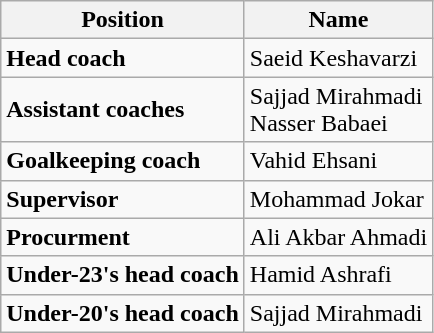<table class="wikitable">
<tr>
<th style="color:; background:;">Position</th>
<th style="color:; background:;">Name</th>
</tr>
<tr>
<td><strong>Head coach</strong></td>
<td> Saeid Keshavarzi</td>
</tr>
<tr>
<td><strong>Assistant coaches</strong></td>
<td> Sajjad Mirahmadi <br>  Nasser Babaei</td>
</tr>
<tr>
<td><strong>Goalkeeping coach</strong></td>
<td> Vahid Ehsani</td>
</tr>
<tr>
<td><strong>Supervisor</strong></td>
<td> Mohammad Jokar</td>
</tr>
<tr>
<td><strong>Procurment</strong></td>
<td> Ali Akbar Ahmadi</td>
</tr>
<tr>
<td><strong>Under-23's head coach</strong></td>
<td> Hamid Ashrafi</td>
</tr>
<tr>
<td><strong>Under-20's head coach</strong></td>
<td> Sajjad Mirahmadi</td>
</tr>
</table>
